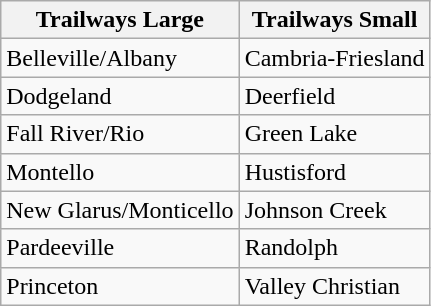<table class="wikitable">
<tr>
<th>Trailways Large</th>
<th>Trailways Small</th>
</tr>
<tr>
<td>Belleville/Albany</td>
<td>Cambria-Friesland</td>
</tr>
<tr>
<td>Dodgeland</td>
<td>Deerfield</td>
</tr>
<tr>
<td>Fall River/Rio</td>
<td>Green Lake</td>
</tr>
<tr>
<td>Montello</td>
<td>Hustisford</td>
</tr>
<tr>
<td>New Glarus/Monticello</td>
<td>Johnson Creek</td>
</tr>
<tr>
<td>Pardeeville</td>
<td>Randolph</td>
</tr>
<tr>
<td>Princeton</td>
<td>Valley Christian</td>
</tr>
</table>
